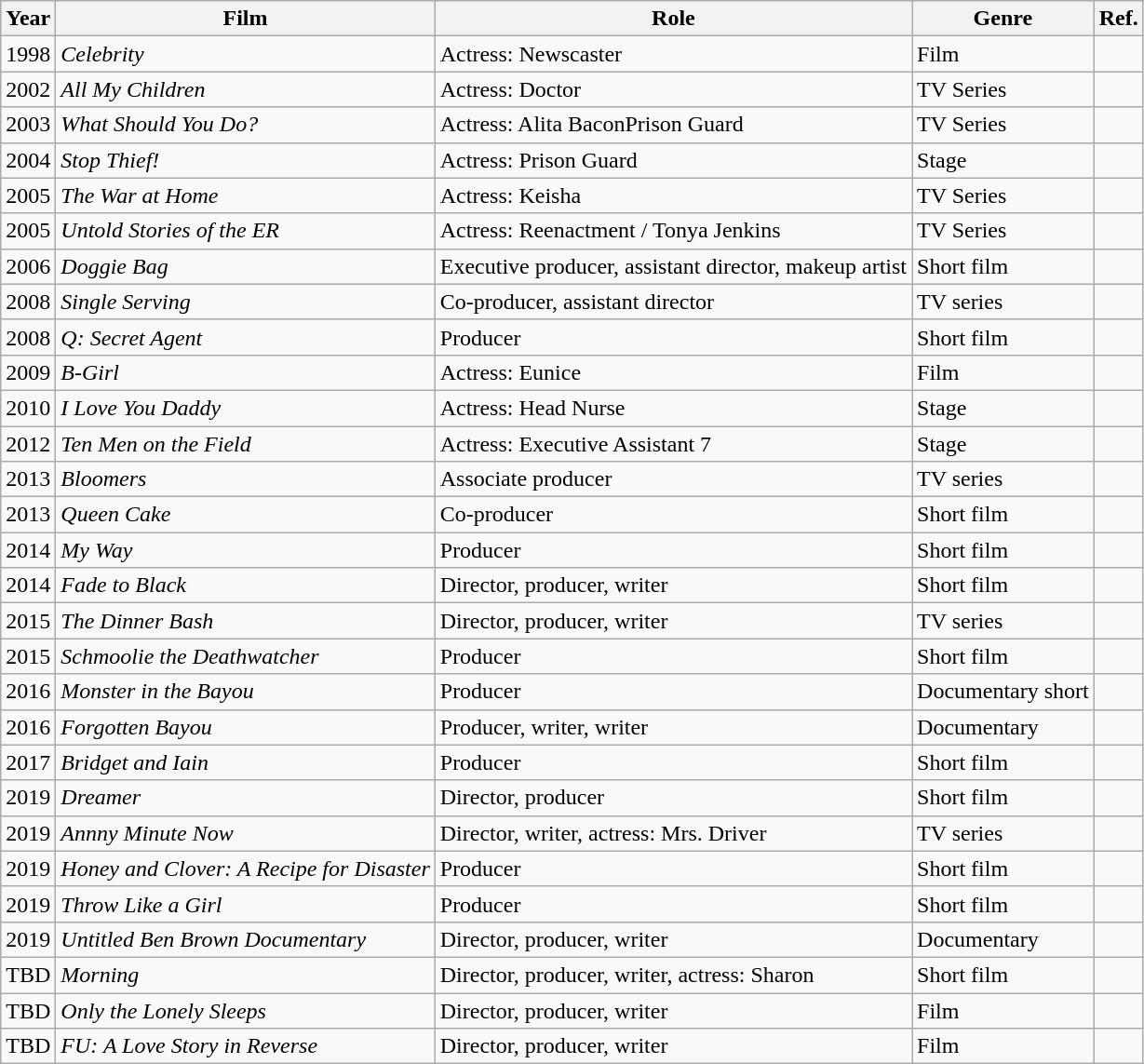<table class="wikitable">
<tr>
<th>Year</th>
<th>Film</th>
<th>Role</th>
<th>Genre</th>
<th>Ref.</th>
</tr>
<tr>
<td>1998</td>
<td><em>Celebrity</em></td>
<td>Actress: Newscaster</td>
<td>Film</td>
<td></td>
</tr>
<tr>
<td>2002</td>
<td><em>All My Children</em></td>
<td>Actress: Doctor</td>
<td>TV Series</td>
<td></td>
</tr>
<tr>
<td>2003</td>
<td><em>What Should You Do?</em></td>
<td>Actress: Alita BaconPrison Guard</td>
<td>TV Series</td>
<td></td>
</tr>
<tr>
<td>2004</td>
<td><em>Stop Thief!</em></td>
<td>Actress: Prison Guard</td>
<td>Stage</td>
<td></td>
</tr>
<tr>
<td>2005</td>
<td><em>The War at Home</em></td>
<td>Actress: Keisha</td>
<td>TV Series</td>
<td></td>
</tr>
<tr>
<td>2005</td>
<td><em>Untold Stories of the ER</em></td>
<td>Actress: Reenactment / Tonya Jenkins</td>
<td>TV Series</td>
<td></td>
</tr>
<tr>
<td>2006</td>
<td><em>Doggie Bag</em></td>
<td>Executive producer, assistant director, makeup artist</td>
<td>Short film</td>
<td></td>
</tr>
<tr>
<td>2008</td>
<td><em>Single Serving</em></td>
<td>Co-producer, assistant director</td>
<td>TV series</td>
<td></td>
</tr>
<tr>
<td>2008</td>
<td><em>Q: Secret Agent</em></td>
<td>Producer</td>
<td>Short film</td>
<td></td>
</tr>
<tr>
<td>2009</td>
<td><em>B-Girl</em></td>
<td>Actress: Eunice</td>
<td>Film</td>
<td></td>
</tr>
<tr>
<td>2010</td>
<td><em>I Love You Daddy</em></td>
<td>Actress: Head Nurse</td>
<td>Stage</td>
<td></td>
</tr>
<tr>
<td>2012</td>
<td><em>Ten Men on the Field</em></td>
<td>Actress: Executive Assistant 7</td>
<td>Stage</td>
<td></td>
</tr>
<tr>
<td>2013</td>
<td><em>Bloomers</em></td>
<td>Associate producer</td>
<td>TV series</td>
<td></td>
</tr>
<tr>
<td>2013</td>
<td><em>Queen Cake</em></td>
<td>Co-producer</td>
<td>Short film</td>
<td></td>
</tr>
<tr>
<td>2014</td>
<td><em>My Way</em></td>
<td>Producer</td>
<td>Short film</td>
<td></td>
</tr>
<tr>
<td>2014</td>
<td><em>Fade to Black</em></td>
<td>Director, producer, writer</td>
<td>Short film</td>
<td></td>
</tr>
<tr>
<td>2015</td>
<td><em>The Dinner Bash</em></td>
<td>Director, producer, writer</td>
<td>TV series</td>
<td></td>
</tr>
<tr>
<td>2015</td>
<td><em>Schmoolie the Deathwatcher</em></td>
<td>Producer</td>
<td>Short film</td>
<td></td>
</tr>
<tr>
<td>2016</td>
<td><em>Monster in the Bayou</em></td>
<td>Producer</td>
<td>Documentary short</td>
<td></td>
</tr>
<tr>
<td>2016</td>
<td><em>Forgotten Bayou</em></td>
<td>Producer, writer, writer</td>
<td>Documentary</td>
<td></td>
</tr>
<tr>
<td>2017</td>
<td><em>Bridget and Iain</em></td>
<td>Producer</td>
<td>Short film</td>
<td></td>
</tr>
<tr>
<td>2019</td>
<td><em>Dreamer</em></td>
<td>Director, producer</td>
<td>Short film</td>
<td></td>
</tr>
<tr>
<td>2019</td>
<td><em>Annny Minute Now</em></td>
<td>Director, writer, actress: Mrs. Driver</td>
<td>TV series</td>
<td></td>
</tr>
<tr>
<td>2019</td>
<td><em>Honey and Clover: A Recipe for Disaster</em></td>
<td>Producer</td>
<td>Short film</td>
<td></td>
</tr>
<tr>
<td>2019</td>
<td><em>Throw Like a Girl</em></td>
<td>Producer</td>
<td>Short film</td>
<td></td>
</tr>
<tr>
<td>2019</td>
<td><em>Untitled Ben Brown Documentary</em></td>
<td>Director, producer, writer</td>
<td>Documentary</td>
<td></td>
</tr>
<tr>
<td>TBD</td>
<td><em>Morning</em></td>
<td>Director, producer, writer, actress: Sharon</td>
<td>Short film</td>
<td></td>
</tr>
<tr>
<td>TBD</td>
<td><em>Only the Lonely Sleeps</em></td>
<td>Director, producer, writer</td>
<td>Film</td>
<td></td>
</tr>
<tr>
<td>TBD</td>
<td><em>FU: A Love Story in Reverse</em></td>
<td>Director, producer, writer</td>
<td>Film</td>
<td></td>
</tr>
</table>
